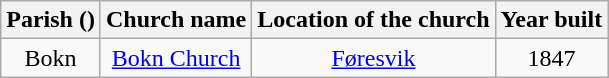<table class="wikitable" style="text-align:center">
<tr>
<th>Parish ()</th>
<th>Church name</th>
<th>Location of the church</th>
<th>Year built</th>
</tr>
<tr>
<td rowspan="1">Bokn</td>
<td><a href='#'>Bokn Church</a></td>
<td><a href='#'>Føresvik</a></td>
<td>1847</td>
</tr>
</table>
